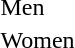<table>
<tr>
<td>Men<br></td>
<td></td>
<td></td>
<td></td>
</tr>
<tr>
<td>Women<br></td>
<td></td>
<td></td>
<td></td>
</tr>
</table>
